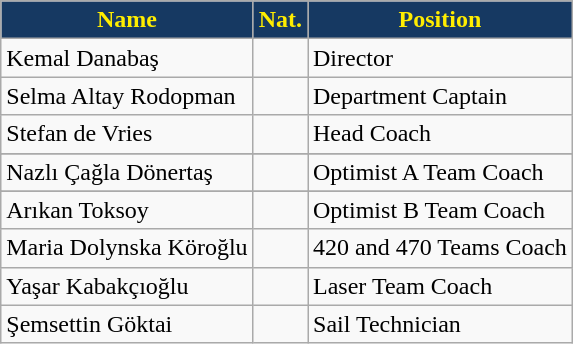<table class="wikitable">
<tr>
<th style="color:#FFED00; background:#163962;">Name</th>
<th style="color:#FFED00; background:#163962;">Nat.</th>
<th style="color:#FFED00; background:#163962;">Position</th>
</tr>
<tr>
<td>Kemal Danabaş</td>
<td></td>
<td>Director</td>
</tr>
<tr>
<td>Selma Altay Rodopman</td>
<td></td>
<td>Department Captain</td>
</tr>
<tr>
<td>Stefan de Vries</td>
<td></td>
<td>Head Coach</td>
</tr>
<tr>
</tr>
<tr>
<td>Nazlı Çağla Dönertaş</td>
<td></td>
<td>Optimist A Team Coach</td>
</tr>
<tr>
</tr>
<tr>
<td>Arıkan Toksoy</td>
<td></td>
<td>Optimist B Team Coach</td>
</tr>
<tr>
<td>Maria Dolynska Köroğlu</td>
<td></td>
<td>420 and 470 Teams Coach</td>
</tr>
<tr>
<td>Yaşar Kabakçıoğlu</td>
<td></td>
<td>Laser Team Coach</td>
</tr>
<tr>
<td>Şemsettin Göktai</td>
<td></td>
<td>Sail Technician</td>
</tr>
</table>
